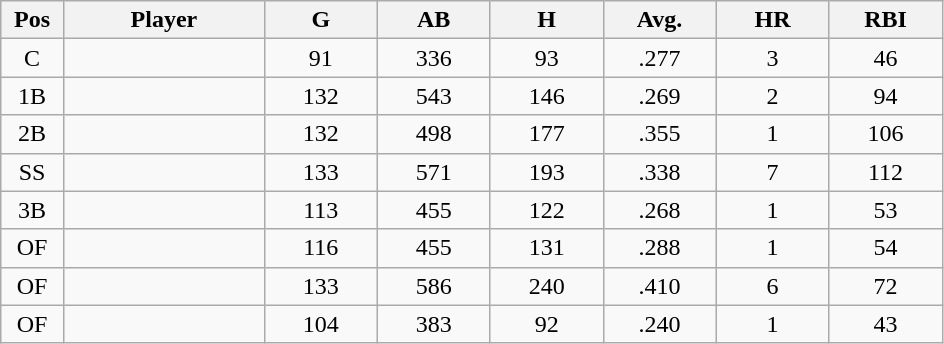<table class="wikitable sortable">
<tr>
<th bgcolor="#DDDDFF" width="5%">Pos</th>
<th bgcolor="#DDDDFF" width="16%">Player</th>
<th bgcolor="#DDDDFF" width="9%">G</th>
<th bgcolor="#DDDDFF" width="9%">AB</th>
<th bgcolor="#DDDDFF" width="9%">H</th>
<th bgcolor="#DDDDFF" width="9%">Avg.</th>
<th bgcolor="#DDDDFF" width="9%">HR</th>
<th bgcolor="#DDDDFF" width="9%">RBI</th>
</tr>
<tr align="center">
<td>C</td>
<td></td>
<td>91</td>
<td>336</td>
<td>93</td>
<td>.277</td>
<td>3</td>
<td>46</td>
</tr>
<tr align="center">
<td>1B</td>
<td></td>
<td>132</td>
<td>543</td>
<td>146</td>
<td>.269</td>
<td>2</td>
<td>94</td>
</tr>
<tr align="center">
<td>2B</td>
<td></td>
<td>132</td>
<td>498</td>
<td>177</td>
<td>.355</td>
<td>1</td>
<td>106</td>
</tr>
<tr align="center">
<td>SS</td>
<td></td>
<td>133</td>
<td>571</td>
<td>193</td>
<td>.338</td>
<td>7</td>
<td>112</td>
</tr>
<tr align="center">
<td>3B</td>
<td></td>
<td>113</td>
<td>455</td>
<td>122</td>
<td>.268</td>
<td>1</td>
<td>53</td>
</tr>
<tr align="center">
<td>OF</td>
<td></td>
<td>116</td>
<td>455</td>
<td>131</td>
<td>.288</td>
<td>1</td>
<td>54</td>
</tr>
<tr align="center">
<td>OF</td>
<td></td>
<td>133</td>
<td>586</td>
<td>240</td>
<td>.410</td>
<td>6</td>
<td>72</td>
</tr>
<tr align="center">
<td>OF</td>
<td></td>
<td>104</td>
<td>383</td>
<td>92</td>
<td>.240</td>
<td>1</td>
<td>43</td>
</tr>
</table>
